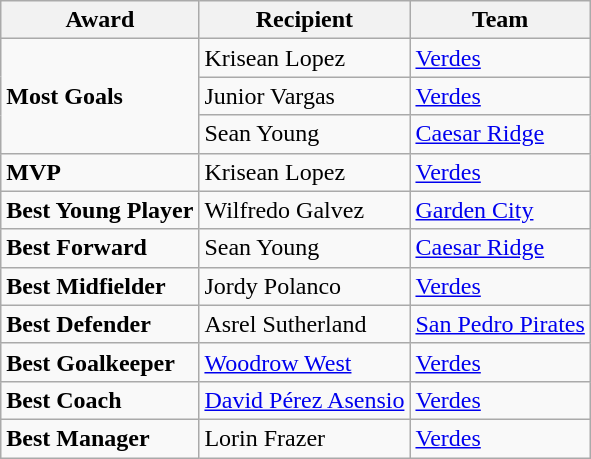<table class="wikitable" style="text-align:center">
<tr>
<th>Award</th>
<th>Recipient</th>
<th>Team</th>
</tr>
<tr>
<td rowspan=3 style="text-align: left;"><strong>Most Goals</strong></td>
<td align="left"> Krisean Lopez</td>
<td align="left"><a href='#'>Verdes</a></td>
</tr>
<tr>
<td align="left"> Junior Vargas</td>
<td align="left"><a href='#'>Verdes</a></td>
</tr>
<tr>
<td align="left"> Sean Young</td>
<td align="left"><a href='#'>Caesar Ridge</a></td>
</tr>
<tr>
<td align="left"><strong>MVP</strong></td>
<td align="left"> Krisean Lopez</td>
<td align="left"><a href='#'>Verdes</a></td>
</tr>
<tr>
<td align="left"><strong>Best Young Player</strong></td>
<td align="left"> Wilfredo Galvez</td>
<td align="left"><a href='#'>Garden City</a></td>
</tr>
<tr>
<td align="left"><strong>Best Forward</strong></td>
<td align="left"> Sean Young</td>
<td align="left"><a href='#'>Caesar Ridge</a></td>
</tr>
<tr>
<td align="left"><strong>Best Midfielder</strong></td>
<td align="left"> Jordy Polanco</td>
<td align="left"><a href='#'>Verdes</a></td>
</tr>
<tr>
<td align="left"><strong>Best Defender</strong></td>
<td align="left"> Asrel Sutherland</td>
<td align="left"><a href='#'>San Pedro Pirates</a></td>
</tr>
<tr>
<td align="left"><strong>Best Goalkeeper</strong></td>
<td align="left"> <a href='#'>Woodrow West</a></td>
<td align="left"><a href='#'>Verdes</a></td>
</tr>
<tr>
<td align="left"><strong>Best Coach</strong></td>
<td align="left"> <a href='#'>David Pérez Asensio</a></td>
<td align="left"><a href='#'>Verdes</a></td>
</tr>
<tr>
<td align="left"><strong>Best Manager</strong></td>
<td align="left"> Lorin Frazer</td>
<td align="left"><a href='#'>Verdes</a></td>
</tr>
</table>
